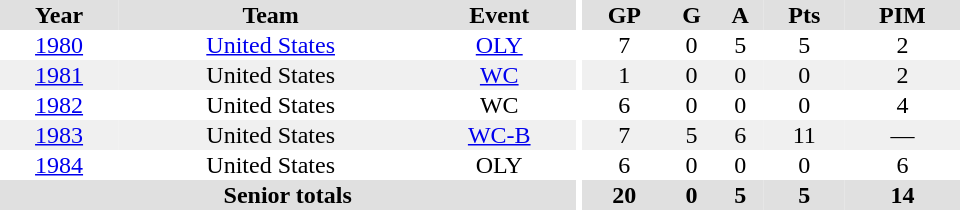<table border="0" cellpadding="1" cellspacing="0" ID="Table3" style="text-align:center; width:40em">
<tr bgcolor="#e0e0e0">
<th>Year</th>
<th>Team</th>
<th>Event</th>
<th rowspan="102" bgcolor="#ffffff"></th>
<th>GP</th>
<th>G</th>
<th>A</th>
<th>Pts</th>
<th>PIM</th>
</tr>
<tr>
<td><a href='#'>1980</a></td>
<td><a href='#'>United States</a></td>
<td><a href='#'>OLY</a></td>
<td>7</td>
<td>0</td>
<td>5</td>
<td>5</td>
<td>2</td>
</tr>
<tr bgcolor="#f0f0f0">
<td><a href='#'>1981</a></td>
<td>United States</td>
<td><a href='#'>WC</a></td>
<td>1</td>
<td>0</td>
<td>0</td>
<td>0</td>
<td>2</td>
</tr>
<tr>
<td><a href='#'>1982</a></td>
<td>United States</td>
<td>WC</td>
<td>6</td>
<td>0</td>
<td>0</td>
<td>0</td>
<td>4</td>
</tr>
<tr bgcolor="#f0f0f0">
<td><a href='#'>1983</a></td>
<td>United States</td>
<td><a href='#'>WC-B</a></td>
<td>7</td>
<td>5</td>
<td>6</td>
<td>11</td>
<td>—</td>
</tr>
<tr>
<td><a href='#'>1984</a></td>
<td>United States</td>
<td>OLY</td>
<td>6</td>
<td>0</td>
<td>0</td>
<td>0</td>
<td>6</td>
</tr>
<tr bgcolor="#e0e0e0">
<th colspan=3>Senior totals</th>
<th>20</th>
<th>0</th>
<th>5</th>
<th>5</th>
<th>14</th>
</tr>
</table>
